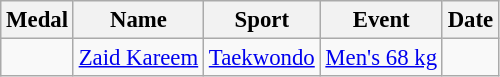<table class="wikitable sortable" style="font-size: 95%;">
<tr>
<th>Medal</th>
<th>Name</th>
<th>Sport</th>
<th>Event</th>
<th>Date</th>
</tr>
<tr>
<td></td>
<td><a href='#'>Zaid Kareem</a></td>
<td><a href='#'>Taekwondo</a></td>
<td><a href='#'>Men's 68 kg</a></td>
<td></td>
</tr>
</table>
